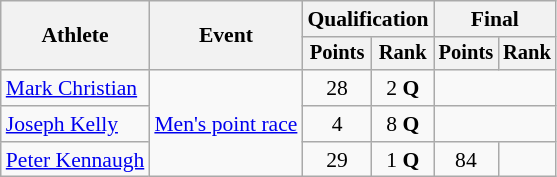<table class="wikitable" style="font-size:90%;">
<tr>
<th rowspan=2>Athlete</th>
<th rowspan=2>Event</th>
<th colspan=2>Qualification</th>
<th colspan=2>Final</th>
</tr>
<tr style="font-size:95%">
<th>Points</th>
<th>Rank</th>
<th>Points</th>
<th>Rank</th>
</tr>
<tr align=center>
<td align=left><a href='#'>Mark Christian</a></td>
<td align=left rowspan=3><a href='#'>Men's point race</a></td>
<td>28</td>
<td>2 <strong>Q</strong></td>
<td colspan="2"></td>
</tr>
<tr align=center>
<td align=left><a href='#'>Joseph Kelly</a></td>
<td>4</td>
<td>8 <strong>Q</strong></td>
<td colspan="2"></td>
</tr>
<tr align=center>
<td align=left><a href='#'>Peter Kennaugh</a></td>
<td>29</td>
<td>1 <strong>Q</strong></td>
<td>84</td>
<td></td>
</tr>
</table>
